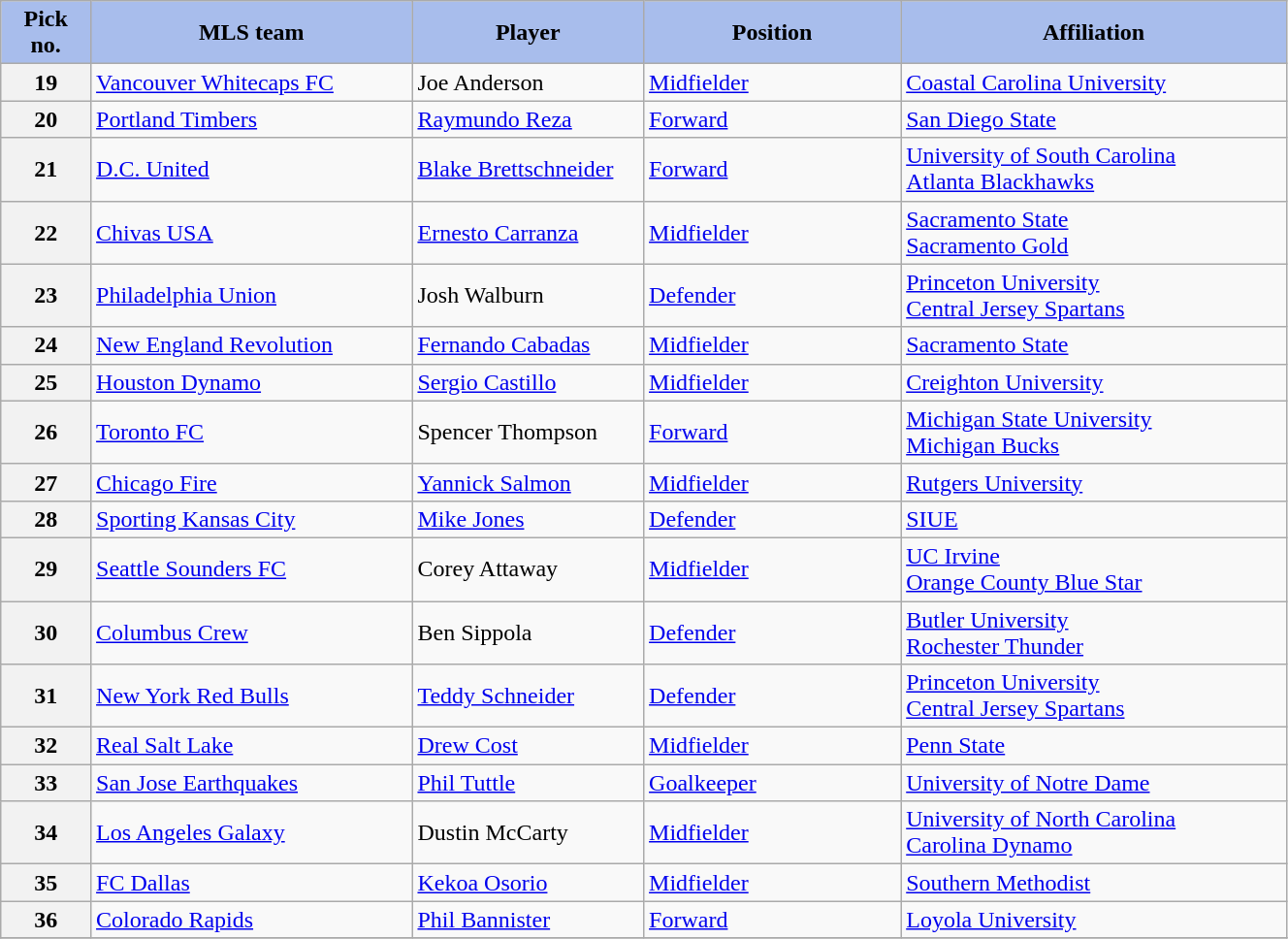<table class="wikitable sortable" style="width: 70%">
<tr>
<th style="background:#A8BDEC;" width=7%>Pick no.</th>
<th width=25% style="background:#A8BDEC;">MLS team</th>
<th width=18% style="background:#A8BDEC;">Player</th>
<th width=20% style="background:#A8BDEC;">Position</th>
<th style="background:#A8BDEC;">Affiliation</th>
</tr>
<tr>
<th>19</th>
<td><a href='#'>Vancouver Whitecaps FC</a></td>
<td> Joe Anderson</td>
<td><a href='#'>Midfielder</a></td>
<td><a href='#'>Coastal Carolina University</a></td>
</tr>
<tr>
<th>20</th>
<td><a href='#'>Portland Timbers</a></td>
<td> <a href='#'>Raymundo Reza</a></td>
<td><a href='#'>Forward</a></td>
<td><a href='#'>San Diego State</a></td>
</tr>
<tr>
<th>21</th>
<td><a href='#'>D.C. United</a></td>
<td> <a href='#'>Blake Brettschneider</a></td>
<td><a href='#'>Forward</a></td>
<td><a href='#'>University of South Carolina</a><br><a href='#'>Atlanta Blackhawks</a></td>
</tr>
<tr>
<th>22</th>
<td><a href='#'>Chivas USA</a></td>
<td> <a href='#'>Ernesto Carranza</a></td>
<td><a href='#'>Midfielder</a></td>
<td><a href='#'>Sacramento State</a><br><a href='#'>Sacramento Gold</a></td>
</tr>
<tr>
<th>23</th>
<td><a href='#'>Philadelphia Union</a></td>
<td> Josh Walburn</td>
<td><a href='#'>Defender</a></td>
<td><a href='#'>Princeton University</a><br><a href='#'>Central Jersey Spartans</a></td>
</tr>
<tr>
<th>24</th>
<td><a href='#'>New England Revolution</a></td>
<td> <a href='#'>Fernando Cabadas</a></td>
<td><a href='#'>Midfielder</a></td>
<td><a href='#'>Sacramento State</a></td>
</tr>
<tr>
<th>25</th>
<td><a href='#'>Houston Dynamo</a></td>
<td> <a href='#'>Sergio Castillo</a></td>
<td><a href='#'>Midfielder</a></td>
<td><a href='#'>Creighton University</a></td>
</tr>
<tr>
<th>26</th>
<td><a href='#'>Toronto FC</a></td>
<td> Spencer Thompson</td>
<td><a href='#'>Forward</a></td>
<td><a href='#'>Michigan State University</a><br><a href='#'>Michigan Bucks</a></td>
</tr>
<tr>
<th>27</th>
<td><a href='#'>Chicago Fire</a></td>
<td> <a href='#'>Yannick Salmon</a></td>
<td><a href='#'>Midfielder</a></td>
<td><a href='#'>Rutgers University</a></td>
</tr>
<tr>
<th>28</th>
<td><a href='#'>Sporting Kansas City</a></td>
<td> <a href='#'>Mike Jones</a></td>
<td><a href='#'>Defender</a></td>
<td><a href='#'>SIUE</a></td>
</tr>
<tr>
<th>29</th>
<td><a href='#'>Seattle Sounders FC</a></td>
<td> Corey Attaway</td>
<td><a href='#'>Midfielder</a></td>
<td><a href='#'>UC Irvine</a><br><a href='#'>Orange County Blue Star</a></td>
</tr>
<tr>
<th>30</th>
<td><a href='#'>Columbus Crew</a></td>
<td> Ben Sippola</td>
<td><a href='#'>Defender</a></td>
<td><a href='#'>Butler University</a><br><a href='#'>Rochester Thunder</a></td>
</tr>
<tr>
<th>31</th>
<td><a href='#'>New York Red Bulls</a></td>
<td> <a href='#'>Teddy Schneider</a></td>
<td><a href='#'>Defender</a></td>
<td><a href='#'>Princeton University</a><br><a href='#'>Central Jersey Spartans</a></td>
</tr>
<tr>
<th>32</th>
<td><a href='#'>Real Salt Lake</a></td>
<td> <a href='#'>Drew Cost</a></td>
<td><a href='#'>Midfielder</a></td>
<td><a href='#'>Penn State</a></td>
</tr>
<tr>
<th>33</th>
<td><a href='#'>San Jose Earthquakes</a></td>
<td> <a href='#'>Phil Tuttle</a></td>
<td><a href='#'>Goalkeeper</a></td>
<td><a href='#'>University of Notre Dame</a></td>
</tr>
<tr>
<th>34</th>
<td><a href='#'>Los Angeles Galaxy</a></td>
<td> Dustin McCarty</td>
<td><a href='#'>Midfielder</a></td>
<td><a href='#'>University of North Carolina</a><br><a href='#'>Carolina Dynamo</a></td>
</tr>
<tr>
<th>35</th>
<td><a href='#'>FC Dallas</a></td>
<td> <a href='#'>Kekoa Osorio</a></td>
<td><a href='#'>Midfielder</a></td>
<td><a href='#'>Southern Methodist</a></td>
</tr>
<tr>
<th>36</th>
<td><a href='#'>Colorado Rapids</a></td>
<td> <a href='#'>Phil Bannister</a></td>
<td><a href='#'>Forward</a></td>
<td><a href='#'>Loyola University</a></td>
</tr>
<tr>
</tr>
</table>
